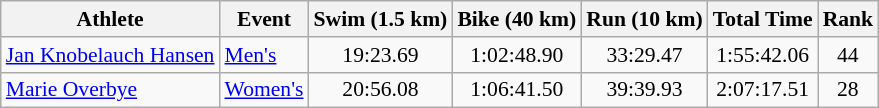<table class="wikitable" style="font-size:90%">
<tr>
<th>Athlete</th>
<th>Event</th>
<th>Swim (1.5 km)</th>
<th>Bike (40 km)</th>
<th>Run (10 km)</th>
<th>Total Time</th>
<th>Rank</th>
</tr>
<tr align=center>
<td align=left><a href='#'>Jan Knobelauch Hansen</a></td>
<td align=left><a href='#'>Men's</a></td>
<td>19:23.69</td>
<td>1:02:48.90</td>
<td>33:29.47</td>
<td>1:55:42.06</td>
<td>44</td>
</tr>
<tr align=center>
<td align=left><a href='#'>Marie Overbye</a></td>
<td align=left><a href='#'>Women's</a></td>
<td>20:56.08</td>
<td>1:06:41.50</td>
<td>39:39.93</td>
<td>2:07:17.51</td>
<td>28</td>
</tr>
</table>
